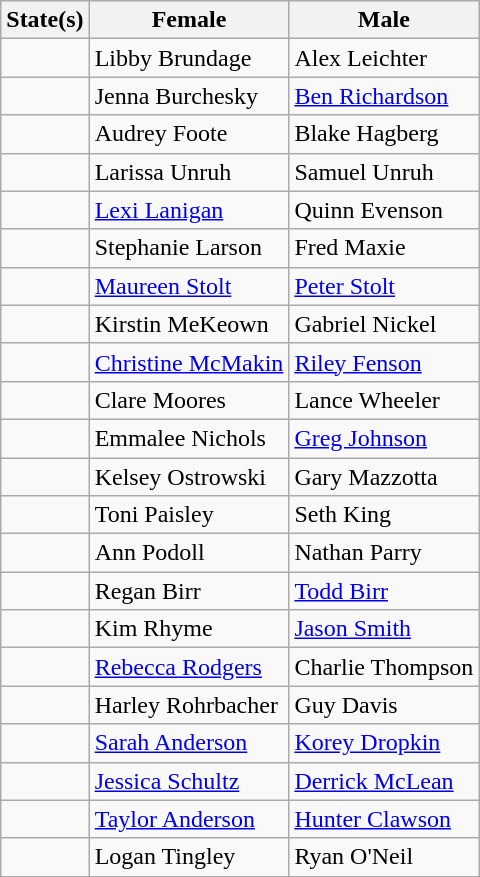<table class="wikitable">
<tr>
<th>State(s)</th>
<th>Female</th>
<th>Male</th>
</tr>
<tr>
<td> </td>
<td>Libby Brundage</td>
<td>Alex Leichter</td>
</tr>
<tr>
<td> </td>
<td>Jenna Burchesky</td>
<td><a href='#'> Ben Richardson</a></td>
</tr>
<tr>
<td></td>
<td>Audrey Foote</td>
<td>Blake Hagberg</td>
</tr>
<tr>
<td></td>
<td>Larissa Unruh</td>
<td>Samuel Unruh</td>
</tr>
<tr>
<td></td>
<td><a href='#'>Lexi Lanigan</a></td>
<td>Quinn Evenson</td>
</tr>
<tr>
<td> </td>
<td>Stephanie Larson</td>
<td>Fred Maxie</td>
</tr>
<tr>
<td></td>
<td><a href='#'>Maureen Stolt</a></td>
<td><a href='#'>Peter Stolt</a></td>
</tr>
<tr>
<td> </td>
<td>Kirstin MeKeown</td>
<td>Gabriel Nickel</td>
</tr>
<tr>
<td></td>
<td><a href='#'>Christine McMakin</a></td>
<td><a href='#'>Riley Fenson</a></td>
</tr>
<tr>
<td></td>
<td>Clare Moores</td>
<td>Lance Wheeler</td>
</tr>
<tr>
<td></td>
<td>Emmalee Nichols</td>
<td><a href='#'> Greg Johnson</a></td>
</tr>
<tr>
<td></td>
<td>Kelsey Ostrowski</td>
<td>Gary Mazzotta</td>
</tr>
<tr>
<td></td>
<td>Toni Paisley</td>
<td>Seth King</td>
</tr>
<tr>
<td> </td>
<td>Ann Podoll</td>
<td>Nathan Parry</td>
</tr>
<tr>
<td></td>
<td>Regan Birr</td>
<td><a href='#'>Todd Birr</a></td>
</tr>
<tr>
<td></td>
<td>Kim Rhyme</td>
<td><a href='#'>Jason Smith</a></td>
</tr>
<tr>
<td> </td>
<td><a href='#'>Rebecca Rodgers</a></td>
<td>Charlie Thompson</td>
</tr>
<tr>
<td> </td>
<td>Harley Rohrbacher</td>
<td>Guy Davis</td>
</tr>
<tr>
<td></td>
<td><a href='#'>Sarah Anderson</a></td>
<td><a href='#'>Korey Dropkin</a></td>
</tr>
<tr>
<td> </td>
<td><a href='#'>Jessica Schultz</a></td>
<td><a href='#'>Derrick McLean</a></td>
</tr>
<tr>
<td> </td>
<td><a href='#'>Taylor Anderson</a></td>
<td><a href='#'>Hunter Clawson</a></td>
</tr>
<tr>
<td></td>
<td>Logan Tingley</td>
<td>Ryan O'Neil</td>
</tr>
</table>
